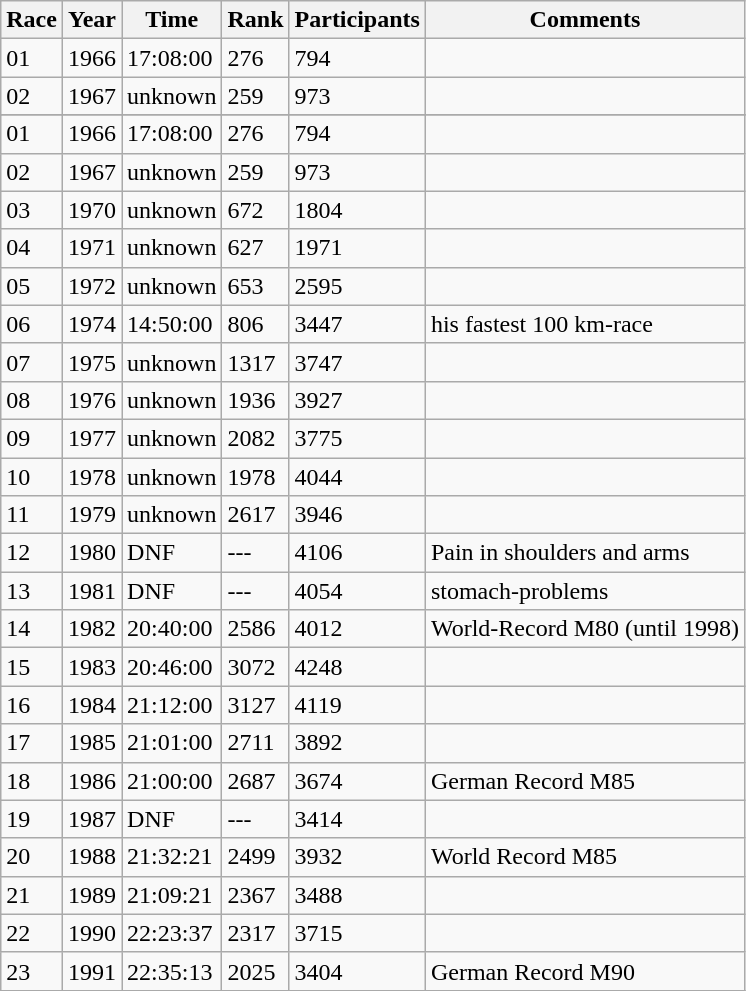<table class="wikitable sortable">
<tr>
<th>Race</th>
<th>Year</th>
<th>Time</th>
<th>Rank</th>
<th>Participants</th>
<th>Comments</th>
</tr>
<tr>
<td>01</td>
<td>1966</td>
<td>17:08:00</td>
<td>276</td>
<td>794</td>
<td></td>
</tr>
<tr>
<td>02</td>
<td>1967</td>
<td>unknown</td>
<td>259</td>
<td>973</td>
<td></td>
</tr>
<tr>
</tr>
<tr>
<td>01</td>
<td>1966</td>
<td>17:08:00</td>
<td>276</td>
<td>794</td>
<td></td>
</tr>
<tr>
<td>02</td>
<td>1967</td>
<td>unknown</td>
<td>259</td>
<td>973</td>
<td></td>
</tr>
<tr>
<td>03</td>
<td>1970</td>
<td>unknown</td>
<td>672</td>
<td>1804</td>
<td></td>
</tr>
<tr>
<td>04</td>
<td>1971</td>
<td>unknown</td>
<td>627</td>
<td>1971</td>
<td></td>
</tr>
<tr>
<td>05</td>
<td>1972</td>
<td>unknown</td>
<td>653</td>
<td>2595</td>
<td></td>
</tr>
<tr>
<td>06</td>
<td>1974</td>
<td>14:50:00</td>
<td>806</td>
<td>3447</td>
<td>his fastest 100 km-race</td>
</tr>
<tr>
<td>07</td>
<td>1975</td>
<td>unknown</td>
<td>1317</td>
<td>3747</td>
<td></td>
</tr>
<tr>
<td>08</td>
<td>1976</td>
<td>unknown</td>
<td>1936</td>
<td>3927</td>
<td></td>
</tr>
<tr>
<td>09</td>
<td>1977</td>
<td>unknown</td>
<td>2082</td>
<td>3775</td>
<td></td>
</tr>
<tr>
<td>10</td>
<td>1978</td>
<td>unknown</td>
<td>1978</td>
<td>4044</td>
<td></td>
</tr>
<tr>
<td>11</td>
<td>1979</td>
<td>unknown</td>
<td>2617</td>
<td>3946</td>
<td></td>
</tr>
<tr>
<td>12</td>
<td>1980</td>
<td>DNF</td>
<td>---</td>
<td>4106</td>
<td>Pain in shoulders and arms</td>
</tr>
<tr>
<td>13</td>
<td>1981</td>
<td>DNF</td>
<td>---</td>
<td>4054</td>
<td>stomach-problems</td>
</tr>
<tr>
<td>14</td>
<td>1982</td>
<td>20:40:00</td>
<td>2586</td>
<td>4012</td>
<td>World-Record M80 (until 1998)</td>
</tr>
<tr>
<td>15</td>
<td>1983</td>
<td>20:46:00</td>
<td>3072</td>
<td>4248</td>
<td></td>
</tr>
<tr>
<td>16</td>
<td>1984</td>
<td>21:12:00</td>
<td>3127</td>
<td>4119</td>
<td></td>
</tr>
<tr>
<td>17</td>
<td>1985</td>
<td>21:01:00</td>
<td>2711</td>
<td>3892</td>
<td></td>
</tr>
<tr>
<td>18</td>
<td>1986</td>
<td>21:00:00</td>
<td>2687</td>
<td>3674</td>
<td>German Record M85</td>
</tr>
<tr>
<td>19</td>
<td>1987</td>
<td>DNF</td>
<td>---</td>
<td>3414</td>
<td></td>
</tr>
<tr>
<td>20</td>
<td>1988</td>
<td>21:32:21</td>
<td>2499</td>
<td>3932</td>
<td>World Record M85</td>
</tr>
<tr>
<td>21</td>
<td>1989</td>
<td>21:09:21</td>
<td>2367</td>
<td>3488</td>
<td></td>
</tr>
<tr>
<td>22</td>
<td>1990</td>
<td>22:23:37</td>
<td>2317</td>
<td>3715</td>
<td></td>
</tr>
<tr>
<td>23</td>
<td>1991</td>
<td>22:35:13</td>
<td>2025</td>
<td>3404</td>
<td>German Record M90</td>
</tr>
<tr>
</tr>
</table>
